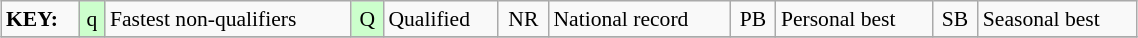<table class="wikitable" style="margin:0.5em auto; font-size:90%;position:relative;" width=60%>
<tr>
<td><strong>KEY:</strong></td>
<td bgcolor=ccffcc align=center>q</td>
<td>Fastest non-qualifiers</td>
<td bgcolor=ccffcc align=center>Q</td>
<td>Qualified</td>
<td align=center>NR</td>
<td>National record</td>
<td align=center>PB</td>
<td>Personal best</td>
<td align=center>SB</td>
<td>Seasonal best</td>
</tr>
<tr>
</tr>
</table>
